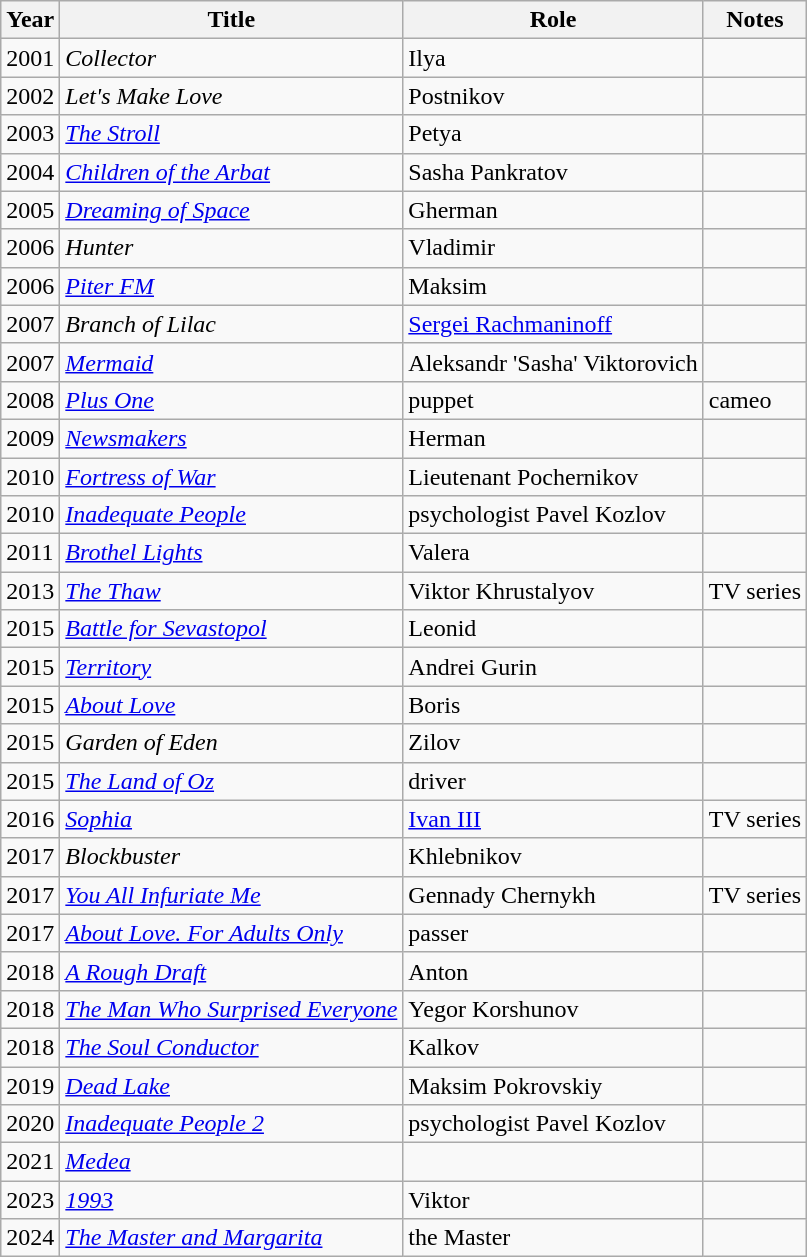<table class="wikitable sortable">
<tr>
<th>Year</th>
<th>Title</th>
<th>Role</th>
<th>Notes</th>
</tr>
<tr>
<td>2001</td>
<td><em>Collector</em></td>
<td>Ilya</td>
<td></td>
</tr>
<tr>
<td>2002</td>
<td><em>Let's Make Love</em></td>
<td>Postnikov</td>
<td></td>
</tr>
<tr>
<td>2003</td>
<td><em><a href='#'>The Stroll</a></em></td>
<td>Petya</td>
<td></td>
</tr>
<tr>
<td>2004</td>
<td><em><a href='#'>Children of the Arbat</a></em></td>
<td>Sasha Pankratov</td>
<td></td>
</tr>
<tr>
<td>2005</td>
<td><em><a href='#'>Dreaming of Space</a></em></td>
<td>Gherman</td>
<td></td>
</tr>
<tr>
<td>2006</td>
<td><em>Hunter</em></td>
<td>Vladimir</td>
<td></td>
</tr>
<tr>
<td>2006</td>
<td><em><a href='#'>Piter FM</a></em></td>
<td>Maksim</td>
<td></td>
</tr>
<tr>
<td>2007</td>
<td><em>Branch of Lilac</em></td>
<td><a href='#'>Sergei Rachmaninoff</a></td>
<td></td>
</tr>
<tr>
<td>2007</td>
<td><em><a href='#'>Mermaid</a></em></td>
<td>Aleksandr 'Sasha' Viktorovich</td>
<td></td>
</tr>
<tr>
<td>2008</td>
<td><em><a href='#'>Plus One</a></em></td>
<td>puppet</td>
<td>cameo</td>
</tr>
<tr>
<td>2009</td>
<td><em><a href='#'>Newsmakers</a></em></td>
<td>Herman</td>
<td></td>
</tr>
<tr>
<td>2010</td>
<td><em><a href='#'>Fortress of War</a></em></td>
<td>Lieutenant Pochernikov</td>
<td></td>
</tr>
<tr>
<td>2010</td>
<td><em><a href='#'>Inadequate People</a></em></td>
<td>psychologist Pavel Kozlov</td>
<td></td>
</tr>
<tr>
<td>2011</td>
<td><em><a href='#'>Brothel Lights</a></em></td>
<td>Valera</td>
<td></td>
</tr>
<tr>
<td>2013</td>
<td><em><a href='#'>The Thaw</a></em></td>
<td>Viktor Khrustalyov</td>
<td>TV series</td>
</tr>
<tr>
<td>2015</td>
<td><em><a href='#'>Battle for Sevastopol</a></em></td>
<td>Leonid</td>
<td></td>
</tr>
<tr>
<td>2015</td>
<td><em><a href='#'>Territory</a></em></td>
<td>Andrei Gurin</td>
<td></td>
</tr>
<tr>
<td>2015</td>
<td><em><a href='#'>About Love</a></em></td>
<td>Boris</td>
<td></td>
</tr>
<tr>
<td>2015</td>
<td><em>Garden of Eden</em></td>
<td>Zilov</td>
<td></td>
</tr>
<tr>
<td>2015</td>
<td><em><a href='#'>The Land of Oz</a></em></td>
<td>driver</td>
<td></td>
</tr>
<tr>
<td>2016</td>
<td><em><a href='#'>Sophia</a></em></td>
<td><a href='#'>Ivan III</a></td>
<td>TV series</td>
</tr>
<tr>
<td>2017</td>
<td><em>Blockbuster</em></td>
<td>Khlebnikov</td>
<td></td>
</tr>
<tr>
<td>2017</td>
<td><em><a href='#'>You All Infuriate Me</a></em></td>
<td>Gennady Chernykh</td>
<td>TV series</td>
</tr>
<tr>
<td>2017</td>
<td><em><a href='#'>About Love. For Adults Only</a></em></td>
<td>passer</td>
<td></td>
</tr>
<tr>
<td>2018</td>
<td><em><a href='#'>A Rough Draft </a></em></td>
<td>Anton</td>
<td></td>
</tr>
<tr>
<td>2018</td>
<td><em><a href='#'>The Man Who Surprised Everyone</a></em></td>
<td>Yegor Korshunov</td>
<td></td>
</tr>
<tr>
<td>2018</td>
<td><em><a href='#'>The Soul Conductor</a></em></td>
<td>Kalkov</td>
<td></td>
</tr>
<tr>
<td>2019</td>
<td><em><a href='#'>Dead Lake</a></em></td>
<td>Maksim Pokrovskiy</td>
<td></td>
</tr>
<tr>
<td>2020</td>
<td><em><a href='#'>Inadequate People 2</a></em></td>
<td>psychologist Pavel Kozlov</td>
<td></td>
</tr>
<tr>
<td>2021</td>
<td><em><a href='#'>Medea</a></em></td>
<td></td>
<td></td>
</tr>
<tr>
<td>2023</td>
<td><em><a href='#'>1993</a></em></td>
<td>Viktor</td>
<td></td>
</tr>
<tr>
<td>2024</td>
<td><em><a href='#'>The Master and Margarita</a></em></td>
<td>the Master</td>
<td></td>
</tr>
</table>
